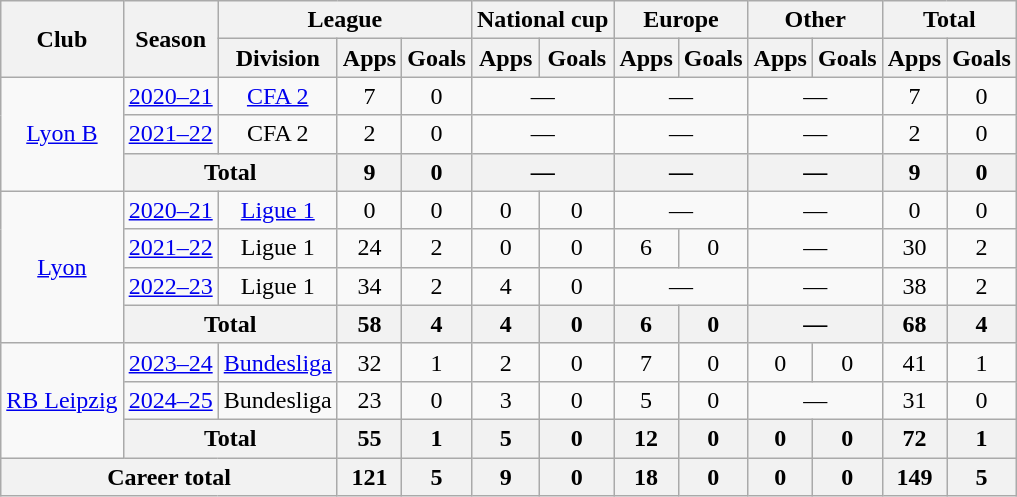<table class="wikitable" style="text-align: center;">
<tr>
<th rowspan="2">Club</th>
<th rowspan="2">Season</th>
<th colspan="3">League</th>
<th colspan="2">National cup</th>
<th colspan="2">Europe</th>
<th colspan="2">Other</th>
<th colspan="2">Total</th>
</tr>
<tr>
<th>Division</th>
<th>Apps</th>
<th>Goals</th>
<th>Apps</th>
<th>Goals</th>
<th>Apps</th>
<th>Goals</th>
<th>Apps</th>
<th>Goals</th>
<th>Apps</th>
<th>Goals</th>
</tr>
<tr>
<td rowspan="3"><a href='#'>Lyon B</a></td>
<td><a href='#'>2020–21</a></td>
<td><a href='#'>CFA 2</a></td>
<td>7</td>
<td>0</td>
<td colspan="2">—</td>
<td colspan="2">—</td>
<td colspan="2">—</td>
<td>7</td>
<td>0</td>
</tr>
<tr>
<td><a href='#'>2021–22</a></td>
<td>CFA 2</td>
<td>2</td>
<td>0</td>
<td colspan="2">—</td>
<td colspan="2">—</td>
<td colspan="2">—</td>
<td>2</td>
<td>0</td>
</tr>
<tr>
<th colspan="2">Total</th>
<th>9</th>
<th>0</th>
<th colspan="2">—</th>
<th colspan="2">—</th>
<th colspan="2">—</th>
<th>9</th>
<th>0</th>
</tr>
<tr>
<td rowspan="4"><a href='#'>Lyon</a></td>
<td><a href='#'>2020–21</a></td>
<td><a href='#'>Ligue 1</a></td>
<td>0</td>
<td>0</td>
<td>0</td>
<td>0</td>
<td colspan="2">—</td>
<td colspan="2">—</td>
<td>0</td>
<td>0</td>
</tr>
<tr>
<td><a href='#'>2021–22</a></td>
<td>Ligue 1</td>
<td>24</td>
<td>2</td>
<td>0</td>
<td>0</td>
<td>6</td>
<td>0</td>
<td colspan="2">—</td>
<td>30</td>
<td>2</td>
</tr>
<tr>
<td><a href='#'>2022–23</a></td>
<td>Ligue 1</td>
<td>34</td>
<td>2</td>
<td>4</td>
<td>0</td>
<td colspan="2">—</td>
<td colspan="2">—</td>
<td>38</td>
<td>2</td>
</tr>
<tr>
<th colspan="2">Total</th>
<th>58</th>
<th>4</th>
<th>4</th>
<th>0</th>
<th>6</th>
<th>0</th>
<th colspan="2">—</th>
<th>68</th>
<th>4</th>
</tr>
<tr>
<td rowspan="3"><a href='#'>RB Leipzig</a></td>
<td><a href='#'>2023–24</a></td>
<td><a href='#'>Bundesliga</a></td>
<td>32</td>
<td>1</td>
<td>2</td>
<td>0</td>
<td>7</td>
<td>0</td>
<td>0</td>
<td>0</td>
<td>41</td>
<td>1</td>
</tr>
<tr>
<td><a href='#'>2024–25</a></td>
<td>Bundesliga</td>
<td>23</td>
<td>0</td>
<td>3</td>
<td>0</td>
<td>5</td>
<td>0</td>
<td colspan="2">—</td>
<td>31</td>
<td>0</td>
</tr>
<tr>
<th colspan="2">Total</th>
<th>55</th>
<th>1</th>
<th>5</th>
<th>0</th>
<th>12</th>
<th>0</th>
<th>0</th>
<th>0</th>
<th>72</th>
<th>1</th>
</tr>
<tr>
<th colspan="3">Career total</th>
<th>121</th>
<th>5</th>
<th>9</th>
<th>0</th>
<th>18</th>
<th>0</th>
<th>0</th>
<th>0</th>
<th>149</th>
<th>5</th>
</tr>
</table>
